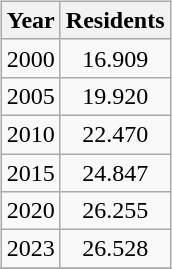<table class="toptextcells">
<tr>
<td><br><table class="wikitable" style="text-align:center;">
<tr>
<th>Year</th>
<th>Residents</th>
</tr>
<tr>
<td>2000</td>
<td>16.909</td>
</tr>
<tr>
<td>2005</td>
<td>19.920</td>
</tr>
<tr>
<td>2010</td>
<td>22.470</td>
</tr>
<tr>
<td>2015</td>
<td>24.847</td>
</tr>
<tr>
<td>2020</td>
<td>26.255</td>
</tr>
<tr>
<td>2023</td>
<td>26.528</td>
</tr>
<tr>
</tr>
</table>
</td>
</tr>
</table>
